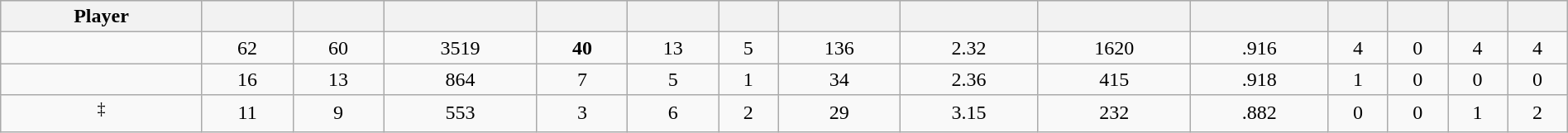<table class="wikitable sortable" style="width:100%; text-align:center;">
<tr style="text-align:center; background:#ddd;">
<th>Player</th>
<th></th>
<th></th>
<th></th>
<th></th>
<th></th>
<th></th>
<th></th>
<th></th>
<th></th>
<th></th>
<th></th>
<th></th>
<th></th>
<th></th>
</tr>
<tr>
<td></td>
<td>62</td>
<td>60</td>
<td>3519</td>
<td><strong>40</strong></td>
<td>13</td>
<td>5</td>
<td>136</td>
<td>2.32</td>
<td>1620</td>
<td>.916</td>
<td>4</td>
<td>0</td>
<td>4</td>
<td>4</td>
</tr>
<tr>
<td></td>
<td>16</td>
<td>13</td>
<td>864</td>
<td>7</td>
<td>5</td>
<td>1</td>
<td>34</td>
<td>2.36</td>
<td>415</td>
<td>.918</td>
<td>1</td>
<td>0</td>
<td>0</td>
<td>0</td>
</tr>
<tr>
<td><sup>‡</sup></td>
<td>11</td>
<td>9</td>
<td>553</td>
<td>3</td>
<td>6</td>
<td>2</td>
<td>29</td>
<td>3.15</td>
<td>232</td>
<td>.882</td>
<td>0</td>
<td>0</td>
<td>1</td>
<td>2</td>
</tr>
</table>
